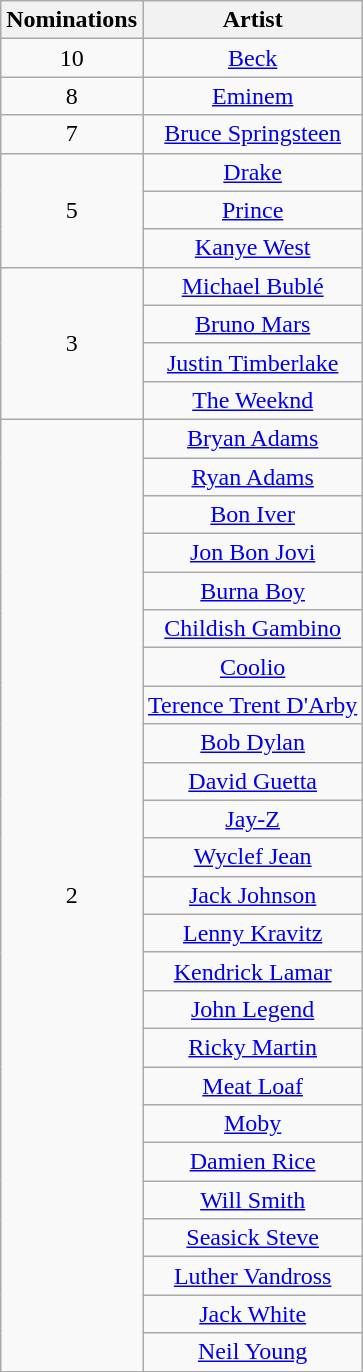<table class="wikitable" rowspan="2" style="text-align:center;">
<tr>
<th scope="col" style="width:55px;">Nominations</th>
<th scope="col" style="text-align:center;">Artist</th>
</tr>
<tr>
<td>10</td>
<td><a href='#'>Beck</a></td>
</tr>
<tr>
<td>8</td>
<td><a href='#'>Eminem</a></td>
</tr>
<tr>
<td>7</td>
<td><a href='#'>Bruce Springsteen</a></td>
</tr>
<tr>
<td rowspan="3">5</td>
<td><a href='#'>Drake</a></td>
</tr>
<tr>
<td><a href='#'>Prince</a></td>
</tr>
<tr>
<td><a href='#'>Kanye West</a></td>
</tr>
<tr>
<td rowspan="4">3</td>
<td><a href='#'>Michael Bublé</a></td>
</tr>
<tr>
<td><a href='#'>Bruno Mars</a></td>
</tr>
<tr>
<td><a href='#'>Justin Timberlake</a></td>
</tr>
<tr>
<td><a href='#'>The Weeknd</a></td>
</tr>
<tr>
<td rowspan="26">2</td>
<td><a href='#'>Bryan Adams</a></td>
</tr>
<tr>
<td><a href='#'>Ryan Adams</a></td>
</tr>
<tr>
<td><a href='#'>Bon Iver</a></td>
</tr>
<tr>
<td><a href='#'>Jon Bon Jovi</a></td>
</tr>
<tr>
<td><a href='#'>Burna Boy</a></td>
</tr>
<tr>
<td><a href='#'>Childish Gambino</a></td>
</tr>
<tr>
<td><a href='#'>Coolio</a></td>
</tr>
<tr>
<td><a href='#'>Terence Trent D'Arby</a></td>
</tr>
<tr>
<td><a href='#'>Bob Dylan</a></td>
</tr>
<tr>
<td><a href='#'>David Guetta</a></td>
</tr>
<tr>
<td><a href='#'>Jay-Z</a></td>
</tr>
<tr>
<td><a href='#'>Wyclef Jean</a></td>
</tr>
<tr>
<td><a href='#'>Jack Johnson</a></td>
</tr>
<tr>
<td><a href='#'>Lenny Kravitz</a></td>
</tr>
<tr>
<td><a href='#'>Kendrick Lamar</a></td>
</tr>
<tr>
<td><a href='#'>John Legend</a></td>
</tr>
<tr>
<td><a href='#'>Ricky Martin</a></td>
</tr>
<tr>
<td><a href='#'>Meat Loaf</a></td>
</tr>
<tr>
<td><a href='#'>Moby</a></td>
</tr>
<tr>
<td><a href='#'>Damien Rice</a></td>
</tr>
<tr>
<td><a href='#'>Will Smith</a></td>
</tr>
<tr>
<td><a href='#'>Seasick Steve</a></td>
</tr>
<tr>
<td><a href='#'>Luther Vandross</a></td>
</tr>
<tr>
<td><a href='#'>Jack White</a></td>
</tr>
<tr>
<td><a href='#'>Neil Young</a></td>
</tr>
<tr>
</tr>
</table>
